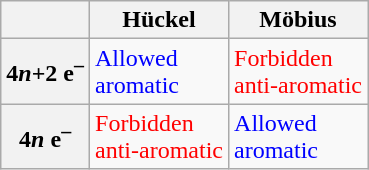<table class="wikitable floatright">
<tr>
<th></th>
<th>Hückel</th>
<th>Möbius</th>
</tr>
<tr>
<th>4<em>n</em>+2 e<sup>–</sup></th>
<td style="color:blue;">Allowed<br>aromatic</td>
<td style="color:red;">Forbidden<br>anti-aromatic</td>
</tr>
<tr>
<th>4<em>n</em> e<sup>–</sup></th>
<td style="color:red;">Forbidden<br>anti-aromatic</td>
<td style="color:blue;">Allowed<br>aromatic</td>
</tr>
</table>
